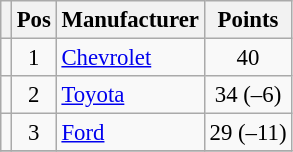<table class="wikitable" style="font-size: 95%;">
<tr>
<th></th>
<th>Pos</th>
<th>Manufacturer</th>
<th>Points</th>
</tr>
<tr>
<td align="left"></td>
<td style="text-align:center;">1</td>
<td><a href='#'>Chevrolet</a></td>
<td style="text-align:center;">40</td>
</tr>
<tr>
<td align="left"></td>
<td style="text-align:center;">2</td>
<td><a href='#'>Toyota</a></td>
<td style="text-align:center;">34 (–6)</td>
</tr>
<tr>
<td align="left"></td>
<td style="text-align:center;">3</td>
<td><a href='#'>Ford</a></td>
<td style="text-align:center;">29 (–11)</td>
</tr>
<tr class="sortbottom">
</tr>
</table>
